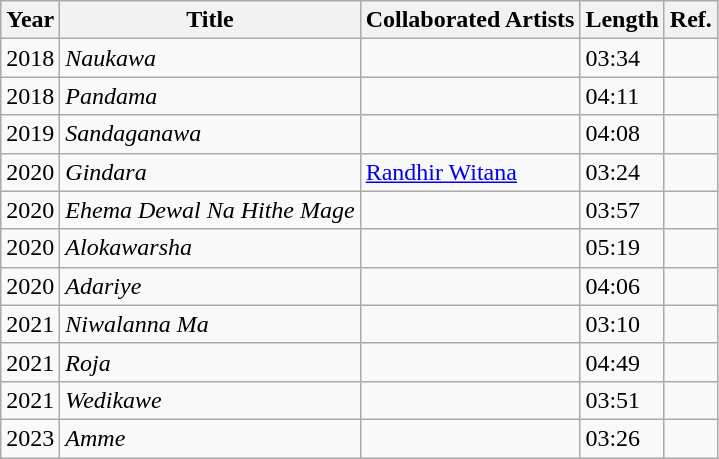<table class="wikitable">
<tr>
<th>Year</th>
<th>Title</th>
<th>Collaborated Artists</th>
<th>Length</th>
<th>Ref.</th>
</tr>
<tr>
<td>2018</td>
<td><em>Naukawa</em></td>
<td></td>
<td>03:34</td>
<td></td>
</tr>
<tr>
<td>2018</td>
<td><em>Pandama</em></td>
<td></td>
<td>04:11</td>
<td></td>
</tr>
<tr>
<td>2019</td>
<td><em>Sandaganawa</em></td>
<td></td>
<td>04:08</td>
<td></td>
</tr>
<tr>
<td>2020</td>
<td><em>Gindara</em></td>
<td><a href='#'>Randhir Witana</a></td>
<td>03:24</td>
<td></td>
</tr>
<tr>
<td>2020</td>
<td><em>Ehema Dewal Na Hithe Mage</em></td>
<td></td>
<td>03:57</td>
<td></td>
</tr>
<tr>
<td>2020</td>
<td><em>Alokawarsha</em></td>
<td></td>
<td>05:19</td>
<td></td>
</tr>
<tr>
<td>2020</td>
<td><em>Adariye</em></td>
<td></td>
<td>04:06</td>
<td></td>
</tr>
<tr>
<td>2021</td>
<td><em>Niwalanna Ma</em></td>
<td></td>
<td>03:10</td>
<td></td>
</tr>
<tr>
<td>2021</td>
<td><em>Roja</em></td>
<td></td>
<td>04:49</td>
<td></td>
</tr>
<tr>
<td>2021</td>
<td><em>Wedikawe</em></td>
<td></td>
<td>03:51</td>
<td></td>
</tr>
<tr>
<td>2023</td>
<td><em>Amme</em></td>
<td></td>
<td>03:26</td>
<td></td>
</tr>
</table>
